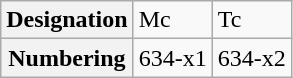<table class="wikitable">
<tr>
<th>Designation</th>
<td>Mc</td>
<td>Tc</td>
</tr>
<tr>
<th>Numbering</th>
<td>634-x1</td>
<td>634-x2</td>
</tr>
</table>
